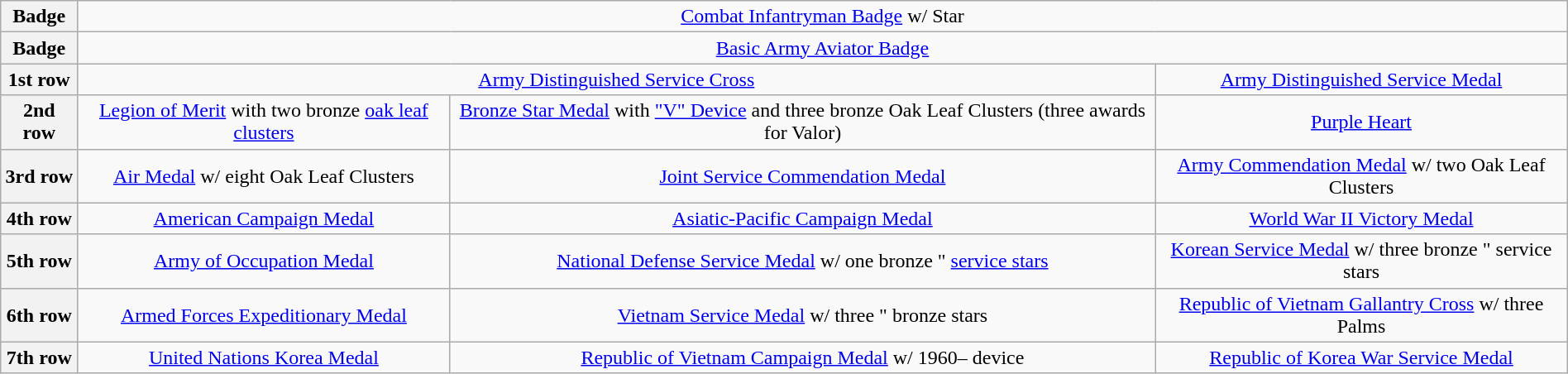<table class="wikitable" style="margin:1em auto; text-align:center;">
<tr>
<th>Badge</th>
<td align=center colspan="3"><a href='#'>Combat Infantryman Badge</a> w/ Star</td>
</tr>
<tr>
<th>Badge</th>
<td align=center colspan="3"><a href='#'>Basic Army Aviator Badge</a></td>
</tr>
<tr>
<th>1st row</th>
<td colspan="2"><a href='#'>Army Distinguished Service Cross</a></td>
<td colspan="1"><a href='#'>Army Distinguished Service Medal</a></td>
</tr>
<tr>
<th>2nd row</th>
<td><a href='#'>Legion of Merit</a> with two bronze <a href='#'>oak leaf clusters</a></td>
<td><a href='#'>Bronze Star Medal</a> with <a href='#'>"V" Device</a> and three bronze Oak Leaf Clusters (three awards for Valor)</td>
<td><a href='#'>Purple Heart</a></td>
</tr>
<tr>
<th>3rd row</th>
<td><a href='#'>Air Medal</a> w/ eight Oak Leaf Clusters</td>
<td><a href='#'>Joint Service Commendation Medal</a></td>
<td><a href='#'>Army Commendation Medal</a> w/ two Oak Leaf Clusters</td>
</tr>
<tr>
<th>4th row</th>
<td><a href='#'>American Campaign Medal</a></td>
<td><a href='#'>Asiatic-Pacific Campaign Medal</a></td>
<td><a href='#'>World War II Victory Medal</a></td>
</tr>
<tr>
<th>5th row</th>
<td><a href='#'>Army of Occupation Medal</a></td>
<td><a href='#'>National Defense Service Medal</a> w/ one bronze " <a href='#'>service stars</a></td>
<td><a href='#'>Korean Service Medal</a> w/ three bronze " service stars</td>
</tr>
<tr>
<th>6th row</th>
<td><a href='#'>Armed Forces Expeditionary Medal</a></td>
<td><a href='#'>Vietnam Service Medal</a> w/ three " bronze stars</td>
<td><a href='#'>Republic of Vietnam Gallantry Cross</a> w/ three Palms</td>
</tr>
<tr>
<th>7th row</th>
<td><a href='#'>United Nations Korea Medal</a></td>
<td><a href='#'>Republic of Vietnam Campaign Medal</a> w/ 1960– device</td>
<td><a href='#'>Republic of Korea War Service Medal</a></td>
</tr>
</table>
